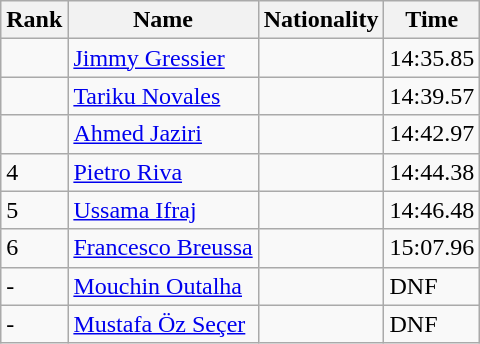<table class="wikitable sortable">
<tr>
<th>Rank</th>
<th>Name</th>
<th>Nationality</th>
<th>Time</th>
</tr>
<tr>
<td></td>
<td align=left><a href='#'>Jimmy Gressier</a></td>
<td align=left></td>
<td>14:35.85</td>
</tr>
<tr>
<td></td>
<td align=left><a href='#'>Tariku Novales</a></td>
<td align=left></td>
<td>14:39.57</td>
</tr>
<tr>
<td></td>
<td align=left><a href='#'>Ahmed Jaziri</a></td>
<td align=left></td>
<td>14:42.97</td>
</tr>
<tr>
<td>4</td>
<td align=left><a href='#'>Pietro Riva</a></td>
<td align=left></td>
<td>14:44.38</td>
</tr>
<tr>
<td>5</td>
<td align=left><a href='#'>Ussama Ifraj</a></td>
<td align=left></td>
<td>14:46.48</td>
</tr>
<tr>
<td>6</td>
<td align=left><a href='#'>Francesco Breussa</a></td>
<td align=left></td>
<td>15:07.96</td>
</tr>
<tr>
<td>-</td>
<td align=left><a href='#'>Mouchin Outalha</a></td>
<td align=left></td>
<td>DNF</td>
</tr>
<tr>
<td>-</td>
<td align=left><a href='#'>Mustafa Öz Seçer</a></td>
<td align=left></td>
<td>DNF</td>
</tr>
</table>
